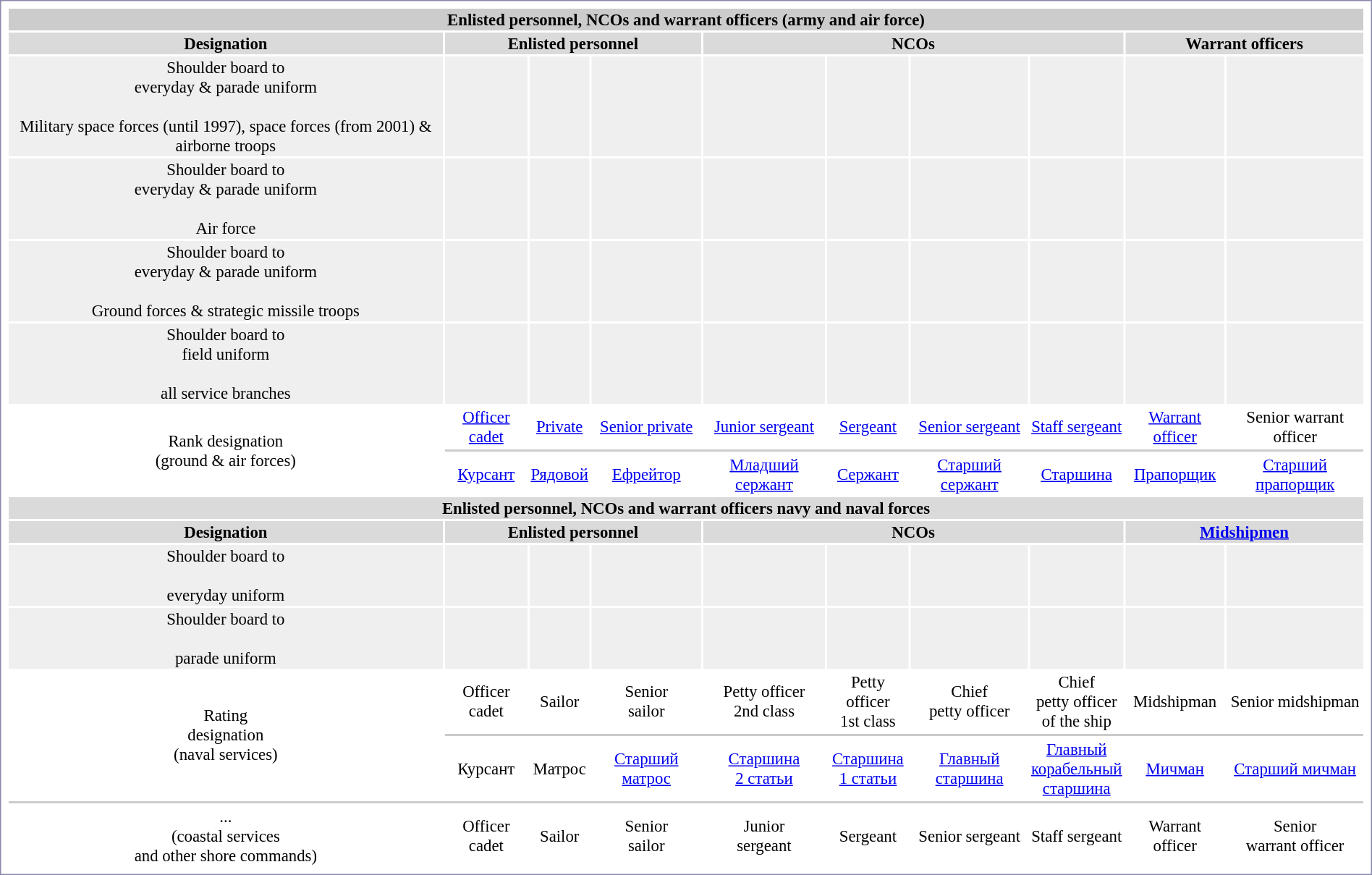<table style="width:100%; border:1px solid #8888aa; background:#fff; padding:5px; font-size:95%; margin:0 12px 12px 0;">
<tr style="background:#ccc;">
<th colspan=11>Enlisted personnel, NCOs and warrant officers (army and air force)</th>
</tr>
<tr style="background:#dadada;">
<th>Designation</th>
<th colspan=3>Enlisted personnel</th>
<th colspan=4>NCOs</th>
<th colspan=2>Warrant officers</th>
</tr>
<tr style="text-align:center; background:#efefef;">
<td>Shoulder board to<br>everyday & parade uniform<br><br>Military space forces (until 1997), space forces (from 2001) & airborne troops</td>
<td></td>
<td></td>
<td></td>
<td></td>
<td></td>
<td></td>
<td></td>
<td></td>
<td></td>
</tr>
<tr style="text-align:center; background:#efefef;">
<td>Shoulder board to<br>everyday & parade uniform<br><br>Air force</td>
<td></td>
<td></td>
<td></td>
<td></td>
<td></td>
<td></td>
<td></td>
<td></td>
<td></td>
</tr>
<tr style="text-align:center; background:#efefef;">
<td>Shoulder board to<br>everyday & parade uniform<br><br>Ground forces & strategic missile troops</td>
<td></td>
<td></td>
<td></td>
<td></td>
<td></td>
<td></td>
<td></td>
<td></td>
<td></td>
</tr>
<tr style="text-align:center; background:#efefef;">
<td>Shoulder board to<br>field uniform<br><br>all service branches</td>
<td></td>
<td></td>
<td></td>
<td></td>
<td></td>
<td></td>
<td></td>
<td></td>
<td></td>
</tr>
<tr style="text-align:center;">
<td rowspan=3>Rank designation<br>(ground & air forces)</td>
<td><a href='#'>Officer cadet</a></td>
<td><a href='#'>Private</a></td>
<td><a href='#'>Senior private</a></td>
<td><a href='#'>Junior sergeant</a></td>
<td><a href='#'>Sergeant</a></td>
<td><a href='#'>Senior sergeant</a></td>
<td><a href='#'>Staff sergeant</a></td>
<td><a href='#'>Warrant officer</a></td>
<td>Senior warrant officer</td>
</tr>
<tr style="background:#ccc;">
<td colspan=9></td>
</tr>
<tr style="text-align:center;">
<td><a href='#'>Курсант</a></td>
<td><a href='#'>Рядовой</a></td>
<td><a href='#'>Ефрейтор</a></td>
<td><a href='#'>Младший сержант</a></td>
<td><a href='#'>Сержант</a></td>
<td><a href='#'>Старший сержант</a></td>
<td><a href='#'>Старшина</a></td>
<td><a href='#'>Прапорщик</a></td>
<td><a href='#'>Старший прапорщик</a></td>
</tr>
<tr style="background:#dadada;">
<th colspan=12>Enlisted personnel, NCOs and warrant officers navy and naval forces</th>
</tr>
<tr style="background:#dadada;">
<th>Designation</th>
<th colspan=3>Enlisted personnel</th>
<th colspan=4>NCOs</th>
<th colspan=2><a href='#'>Midshipmen</a></th>
</tr>
<tr style="text-align:center; background:#efefef;">
<td>Shoulder board to<br><br>everyday uniform</td>
<td></td>
<td></td>
<td></td>
<td></td>
<td></td>
<td></td>
<td></td>
<td></td>
<td></td>
</tr>
<tr style="text-align:center; background:#efefef;">
<td>Shoulder board to<br><br>parade uniform</td>
<td></td>
<td></td>
<td></td>
<td></td>
<td></td>
<td></td>
<td></td>
<td></td>
<td></td>
</tr>
<tr style="text-align:center;">
<td rowspan=3>Rating<br>designation<br> (naval services)</td>
<td>Officer cadet</td>
<td>Sailor</td>
<td>Senior<br>sailor</td>
<td>Petty officer<br>2nd class</td>
<td>Petty officer<br>1st class</td>
<td>Chief<br>petty officer</td>
<td>Chief<br>petty officer<br>of the ship</td>
<td>Midshipman</td>
<td>Senior midshipman</td>
</tr>
<tr style="background:#ccc;">
<td colspan=10></td>
</tr>
<tr style="text-align:center;">
<td>Курсант</td>
<td>Матрос</td>
<td><a href='#'>Старший матрос</a></td>
<td><a href='#'>Старшина<br>2 статьи</a></td>
<td><a href='#'>Старшина<br>1 статьи</a></td>
<td><a href='#'>Главный<br>старшина</a></td>
<td><a href='#'>Главный<br>корабельный<br>старшина</a></td>
<td><a href='#'>Мичман</a></td>
<td><a href='#'>Старший мичман</a></td>
</tr>
<tr style="background:#ccc;">
<td colspan=10></td>
</tr>
<tr style="text-align:center;">
<td rowspan=3>...<br> (coastal services<br>and other shore commands)</td>
<td>Officer cadet</td>
<td>Sailor</td>
<td>Senior<br>sailor</td>
<td>Junior<br>sergeant</td>
<td>Sergeant</td>
<td>Senior sergeant</td>
<td>Staff sergeant</td>
<td>Warrant officer</td>
<td>Senior<br>warrant officer</td>
</tr>
</table>
